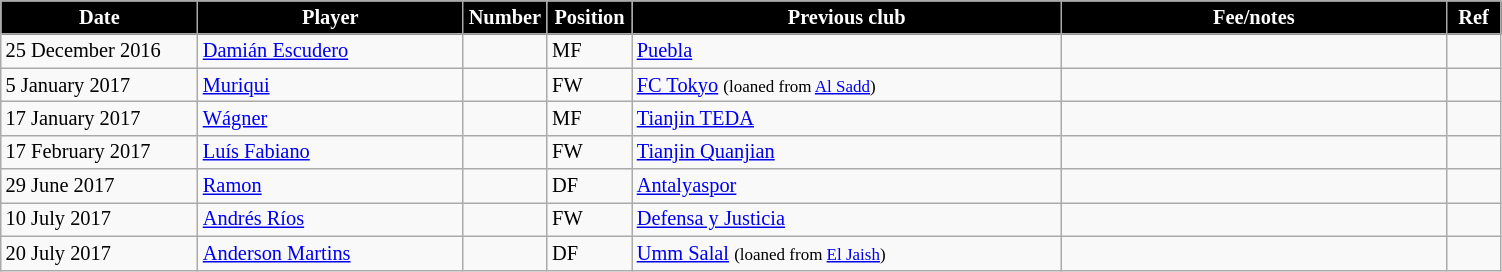<table class="wikitable" style="text-align:left; font-size:85%;">
<tr>
<th style="background:#000000; color:white; width:125px;">Date</th>
<th style="background:#000000; color:white; width:170px;">Player</th>
<th style="background:#000000; color:white; width:50px;">Number</th>
<th style="background:#000000; color:white; width:50px;">Position</th>
<th style="background:#000000; color:white; width:280px;">Previous club</th>
<th style="background:#000000; color:white; width:250px;">Fee/notes</th>
<th style="background:#000000; color:white; width:30px;">Ref</th>
</tr>
<tr>
<td>25 December 2016</td>
<td> <a href='#'>Damián Escudero</a></td>
<td></td>
<td>MF</td>
<td> <a href='#'>Puebla</a></td>
<td></td>
<td> </td>
</tr>
<tr>
<td>5 January 2017</td>
<td> <a href='#'>Muriqui</a></td>
<td></td>
<td>FW</td>
<td> <a href='#'>FC Tokyo</a> <small>(loaned from <a href='#'>Al Sadd</a>)</small></td>
<td></td>
<td> </td>
</tr>
<tr>
<td>17 January 2017</td>
<td> <a href='#'>Wágner</a></td>
<td></td>
<td>MF</td>
<td> <a href='#'>Tianjin TEDA</a></td>
<td></td>
<td> </td>
</tr>
<tr>
<td>17 February 2017</td>
<td> <a href='#'>Luís Fabiano</a></td>
<td></td>
<td>FW</td>
<td> <a href='#'>Tianjin Quanjian</a></td>
<td></td>
<td> </td>
</tr>
<tr>
<td>29 June 2017</td>
<td> <a href='#'>Ramon</a></td>
<td></td>
<td>DF</td>
<td> <a href='#'>Antalyaspor</a></td>
<td></td>
<td> </td>
</tr>
<tr>
<td>10 July 2017</td>
<td> <a href='#'>Andrés Ríos</a></td>
<td></td>
<td>FW</td>
<td> <a href='#'>Defensa y Justicia</a></td>
<td></td>
<td> </td>
</tr>
<tr>
<td>20 July 2017</td>
<td> <a href='#'>Anderson Martins</a></td>
<td></td>
<td>DF</td>
<td> <a href='#'>Umm Salal</a> <small>(loaned from <a href='#'>El Jaish</a>)</small></td>
<td></td>
<td> </td>
</tr>
</table>
